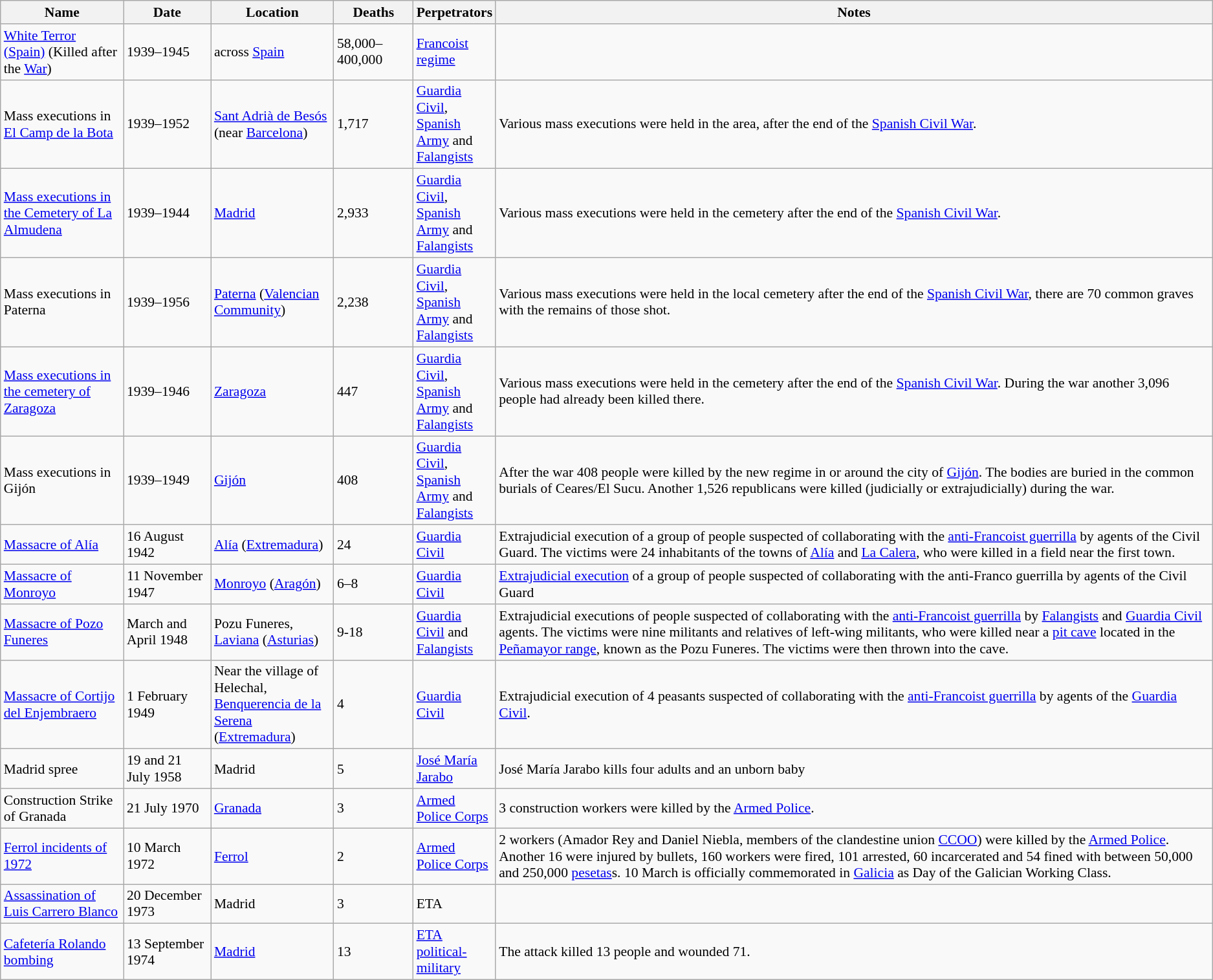<table class="sortable wikitable" style="font-size:90%;">
<tr>
<th style="width:120px;">Name</th>
<th sty>Date</th>
<th style="width:120px;">Location</th>
<th style="width:75px;">Deaths</th>
<th style="width:75px;">Perpetrators</th>
<th class="unsortable">Notes</th>
</tr>
<tr>
<td><a href='#'>White Terror (Spain)</a> (Killed after the <a href='#'>War</a>)</td>
<td>1939–1945</td>
<td>across <a href='#'>Spain</a></td>
<td>58,000–400,000</td>
<td><a href='#'>Francoist regime</a></td>
<td></td>
</tr>
<tr>
<td>Mass executions in <a href='#'>El Camp de la Bota</a></td>
<td>1939–1952</td>
<td><a href='#'>Sant Adrià de Besós</a> (near <a href='#'>Barcelona</a>)</td>
<td>1,717</td>
<td><a href='#'>Guardia Civil</a>, <a href='#'>Spanish Army</a> and <a href='#'>Falangists</a></td>
<td>Various mass executions were held in the area, after the end of the <a href='#'>Spanish Civil War</a>.</td>
</tr>
<tr>
<td><a href='#'>Mass executions in the Cemetery of La Almudena</a></td>
<td>1939–1944</td>
<td><a href='#'>Madrid</a></td>
<td>2,933</td>
<td><a href='#'>Guardia Civil</a>, <a href='#'>Spanish Army</a> and <a href='#'>Falangists</a></td>
<td>Various mass executions were held in the cemetery after the end of the <a href='#'>Spanish Civil War</a>.</td>
</tr>
<tr>
<td>Mass executions in Paterna</td>
<td>1939–1956</td>
<td><a href='#'>Paterna</a> (<a href='#'>Valencian Community</a>)</td>
<td>2,238</td>
<td><a href='#'>Guardia Civil</a>, <a href='#'>Spanish Army</a> and <a href='#'>Falangists</a></td>
<td>Various mass executions were held in the local cemetery after the end of the <a href='#'>Spanish Civil War</a>, there are 70 common graves with the remains of those shot.</td>
</tr>
<tr>
<td><a href='#'>Mass executions in the cemetery of Zaragoza</a></td>
<td>1939–1946</td>
<td><a href='#'>Zaragoza</a></td>
<td>447</td>
<td><a href='#'>Guardia Civil</a>, <a href='#'>Spanish Army</a> and <a href='#'>Falangists</a></td>
<td>Various mass executions were held in the cemetery after the end of the <a href='#'>Spanish Civil War</a>. During the war another 3,096 people had already been killed there.</td>
</tr>
<tr>
<td>Mass executions in Gijón</td>
<td>1939–1949</td>
<td><a href='#'>Gijón</a></td>
<td>408</td>
<td><a href='#'>Guardia Civil</a>, <a href='#'>Spanish Army</a> and <a href='#'>Falangists</a></td>
<td>After the war 408 people were killed by the new regime in or around the city of <a href='#'>Gijón</a>. The bodies are buried in the common burials of Ceares/El Sucu. Another 1,526 republicans were killed (judicially or extrajudicially) during the war.</td>
</tr>
<tr>
<td><a href='#'>Massacre of Alía</a></td>
<td>16 August 1942</td>
<td><a href='#'>Alía</a> (<a href='#'>Extremadura</a>)</td>
<td>24</td>
<td><a href='#'>Guardia Civil</a></td>
<td>Extrajudicial execution of a group of people suspected of collaborating with the <a href='#'>anti-Francoist guerrilla</a> by agents of the Civil Guard. The victims were 24 inhabitants of the towns of <a href='#'>Alía</a> and <a href='#'>La Calera</a>, who were killed in a field near the first town.</td>
</tr>
<tr>
<td><a href='#'>Massacre of Monroyo</a></td>
<td>11 November 1947</td>
<td><a href='#'>Monroyo</a> (<a href='#'>Aragón</a>)</td>
<td>6–8</td>
<td><a href='#'>Guardia Civil</a></td>
<td><a href='#'>Extrajudicial execution</a> of a group of people suspected of collaborating with the anti-Franco guerrilla by agents of the Civil Guard</td>
</tr>
<tr>
<td><a href='#'>Massacre of Pozo Funeres</a></td>
<td>March and April 1948</td>
<td>Pozu Funeres, <a href='#'>Laviana</a> (<a href='#'>Asturias</a>)</td>
<td>9-18</td>
<td><a href='#'>Guardia Civil</a> and <a href='#'>Falangists</a></td>
<td>Extrajudicial executions of people suspected of collaborating with the <a href='#'>anti-Francoist guerrilla</a> by <a href='#'>Falangists</a> and <a href='#'>Guardia Civil</a> agents. The victims were nine militants and relatives of left-wing militants, who were killed near a <a href='#'>pit cave</a> located in the <a href='#'>Peñamayor range</a>, known as the Pozu Funeres. The victims were then thrown into the cave.</td>
</tr>
<tr>
<td><a href='#'>Massacre of Cortijo del Enjembraero</a></td>
<td>1 February 1949</td>
<td>Near the village of Helechal, <a href='#'>Benquerencia de la Serena</a> (<a href='#'>Extremadura</a>)</td>
<td>4</td>
<td><a href='#'>Guardia Civil</a></td>
<td>Extrajudicial execution of 4 peasants suspected of collaborating with the <a href='#'>anti-Francoist guerrilla</a> by agents of the <a href='#'>Guardia Civil</a>.</td>
</tr>
<tr>
<td>Madrid spree</td>
<td>19 and 21 July 1958</td>
<td>Madrid</td>
<td>5</td>
<td><a href='#'>José María Jarabo</a></td>
<td>José María Jarabo kills four adults and an unborn baby</td>
</tr>
<tr>
<td>Construction Strike of Granada</td>
<td>21 July 1970</td>
<td><a href='#'>Granada</a></td>
<td>3</td>
<td><a href='#'>Armed Police Corps</a></td>
<td>3 construction workers were killed by the <a href='#'>Armed Police</a>.</td>
</tr>
<tr>
<td><a href='#'>Ferrol incidents of 1972</a></td>
<td>10 March 1972</td>
<td><a href='#'>Ferrol</a></td>
<td>2</td>
<td><a href='#'>Armed Police Corps</a></td>
<td>2 workers (Amador Rey and Daniel Niebla, members of the clandestine union <a href='#'>CCOO</a>) were killed by the <a href='#'>Armed Police</a>. Another 16 were injured by bullets, 160 workers were fired, 101 arrested, 60 incarcerated and 54 fined with between 50,000 and 250,000 <a href='#'>pesetas</a>s. 10 March is officially commemorated in <a href='#'>Galicia</a> as Day of the Galician Working Class.</td>
</tr>
<tr>
<td><a href='#'>Assassination of Luis Carrero Blanco</a></td>
<td>20 December 1973</td>
<td>Madrid</td>
<td>3</td>
<td>ETA</td>
<td></td>
</tr>
<tr>
<td><a href='#'>Cafetería Rolando bombing</a></td>
<td>13 September 1974</td>
<td><a href='#'>Madrid</a></td>
<td>13</td>
<td><a href='#'>ETA political-military</a></td>
<td>The attack killed 13 people and wounded 71.</td>
</tr>
</table>
